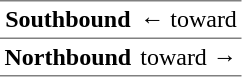<table border="1" cellspacing="0" cellpadding="3" frame="hsides" rules="rows">
<tr>
<th><span>Southbound</span></th>
<td>←  toward </td>
</tr>
<tr>
<th><span>Northbound</span></th>
<td>  toward  →</td>
</tr>
</table>
